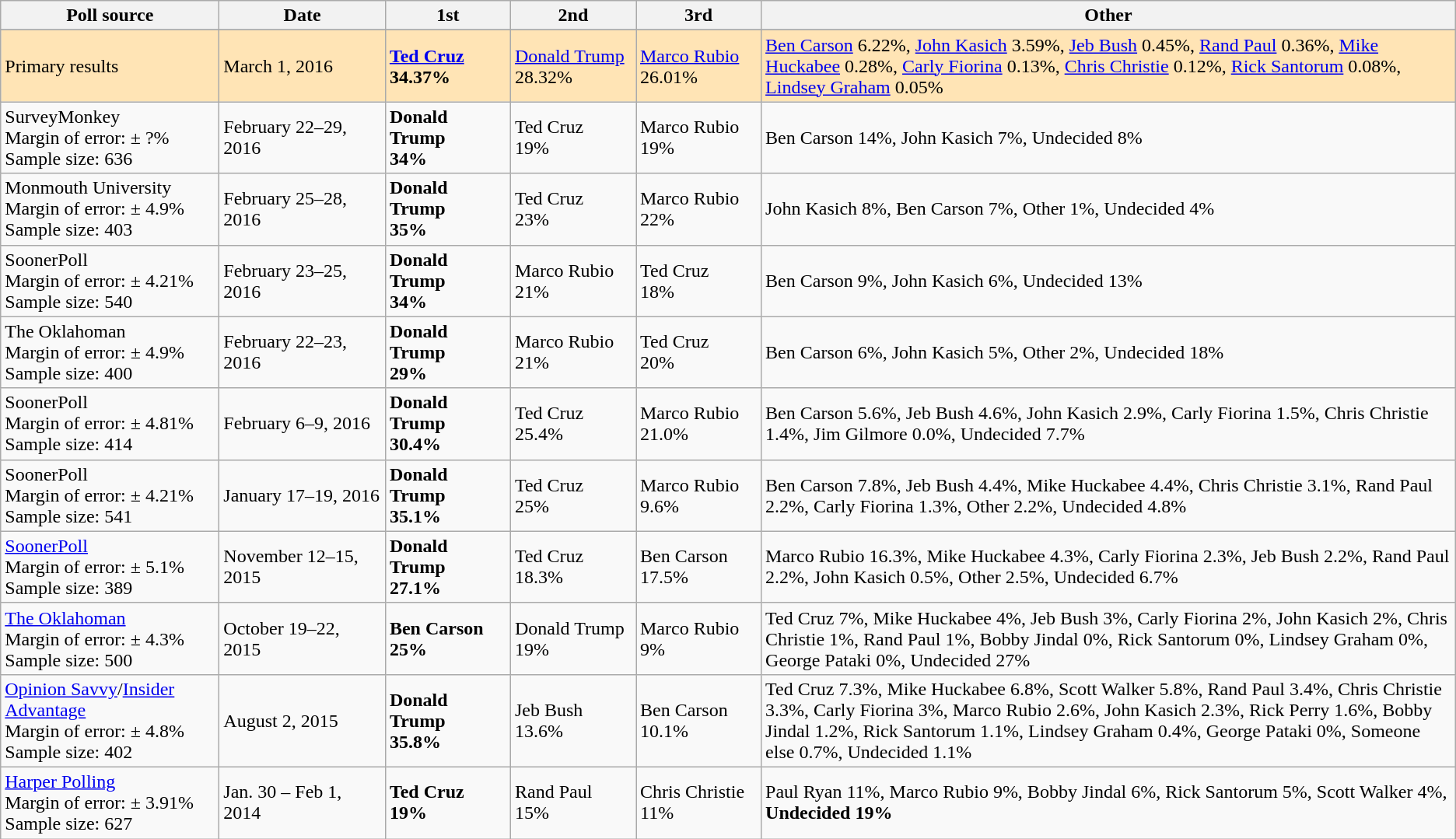<table class="wikitable">
<tr>
<th style="width:180px;">Poll source</th>
<th style="width:135px;">Date</th>
<th style="width:100px;">1st</th>
<th style="width:100px;">2nd</th>
<th style="width:100px;">3rd</th>
<th>Other</th>
</tr>
<tr>
</tr>
<tr style="background:Moccasin;">
<td>Primary results</td>
<td>March 1, 2016</td>
<td><strong><a href='#'>Ted Cruz</a><br>34.37%</strong></td>
<td><a href='#'>Donald Trump</a><br>28.32%</td>
<td><a href='#'>Marco Rubio</a><br>26.01%</td>
<td><a href='#'>Ben Carson</a> 6.22%, <a href='#'>John Kasich</a> 3.59%, <a href='#'>Jeb Bush</a> 0.45%, <a href='#'>Rand Paul</a> 0.36%, <a href='#'>Mike Huckabee</a> 0.28%, <a href='#'>Carly Fiorina</a> 0.13%, <a href='#'>Chris Christie</a> 0.12%,  <a href='#'>Rick Santorum</a> 0.08%, <a href='#'>Lindsey Graham</a> 0.05%</td>
</tr>
<tr>
<td>SurveyMonkey<br>Margin of error: ± ?%
Sample size: 636</td>
<td>February 22–29, 2016</td>
<td><strong>Donald Trump<br>34%</strong></td>
<td>Ted Cruz<br>19%</td>
<td>Marco Rubio<br>19%</td>
<td>Ben Carson 14%, John Kasich 7%, Undecided 8%</td>
</tr>
<tr>
<td>Monmouth University<br>Margin of error: ± 4.9%
<br>Sample size: 403</td>
<td>February 25–28, 2016</td>
<td><strong>Donald Trump<br>35%</strong></td>
<td>Ted Cruz<br>23%</td>
<td>Marco Rubio<br>22%</td>
<td>John Kasich 8%, Ben Carson 7%, Other 1%, Undecided 4%</td>
</tr>
<tr>
<td>SoonerPoll<br>Margin of error: ± 4.21%
<br>Sample size: 540</td>
<td>February 23–25, 2016</td>
<td><strong>Donald Trump<br>34%</strong></td>
<td>Marco Rubio<br>21%</td>
<td>Ted Cruz<br>18%</td>
<td>Ben Carson 9%, John Kasich 6%, Undecided 13%</td>
</tr>
<tr>
<td>The Oklahoman<br>Margin of error: ± 4.9%
<br>Sample size: 400</td>
<td>February 22–23, 2016</td>
<td><strong>Donald Trump<br>29%</strong></td>
<td>Marco Rubio<br>21%</td>
<td>Ted Cruz<br>20%</td>
<td>Ben Carson 6%, John Kasich 5%, Other 2%, Undecided 18%</td>
</tr>
<tr>
<td>SoonerPoll<br>Margin of error: ± 4.81%
<br>Sample size: 414</td>
<td>February 6–9, 2016</td>
<td><strong>Donald Trump<br>30.4%</strong></td>
<td>Ted Cruz<br>25.4%</td>
<td>Marco Rubio<br>21.0%</td>
<td>Ben Carson 5.6%, Jeb Bush 4.6%, John Kasich 2.9%, Carly Fiorina 1.5%, Chris Christie 1.4%, Jim Gilmore 0.0%, Undecided 7.7%</td>
</tr>
<tr>
<td>SoonerPoll<br>Margin of error: ± 4.21%
Sample size: 541</td>
<td>January 17–19, 2016</td>
<td><strong>Donald Trump<br>35.1%</strong></td>
<td>Ted Cruz<br>25%</td>
<td>Marco Rubio<br>9.6%</td>
<td>Ben Carson 7.8%, Jeb Bush 4.4%, Mike Huckabee 4.4%, Chris Christie 3.1%, Rand Paul 2.2%, Carly Fiorina 1.3%, Other 2.2%, Undecided 4.8%</td>
</tr>
<tr>
<td><a href='#'>SoonerPoll</a><br>Margin of error: ± 5.1%
<br>Sample size: 389</td>
<td>November 12–15, 2015</td>
<td><strong>Donald Trump<br>27.1%</strong></td>
<td>Ted Cruz<br>18.3%</td>
<td>Ben Carson<br>17.5%</td>
<td>Marco Rubio 16.3%, Mike Huckabee 4.3%, Carly Fiorina 2.3%, Jeb Bush 2.2%, Rand Paul 2.2%, John Kasich 0.5%, Other 2.5%, Undecided 6.7%</td>
</tr>
<tr>
<td><a href='#'>The Oklahoman</a><br>Margin of error: ± 4.3%
<br>Sample size: 500</td>
<td>October 19–22, 2015</td>
<td><strong>Ben Carson<br>25%</strong></td>
<td>Donald Trump<br>19%</td>
<td>Marco Rubio<br>9%</td>
<td>Ted Cruz 7%, Mike Huckabee 4%, Jeb Bush 3%, Carly Fiorina 2%, John Kasich 2%, Chris Christie 1%, Rand Paul 1%, Bobby Jindal 0%, Rick Santorum 0%, Lindsey Graham 0%, George Pataki 0%, Undecided 27%</td>
</tr>
<tr>
<td><a href='#'>Opinion Savvy</a>/<a href='#'>Insider Advantage</a><br>Margin of error: ± 4.8%
<br>Sample size: 402</td>
<td>August 2, 2015</td>
<td><strong>Donald Trump<br>35.8%</strong></td>
<td>Jeb Bush<br>13.6%</td>
<td>Ben Carson<br>10.1%</td>
<td>Ted Cruz 7.3%, Mike Huckabee 6.8%, Scott Walker 5.8%, Rand Paul 3.4%, Chris Christie 3.3%, Carly Fiorina 3%, Marco Rubio 2.6%, John Kasich 2.3%, Rick Perry 1.6%, Bobby Jindal 1.2%, Rick Santorum 1.1%, Lindsey Graham 0.4%, George Pataki 0%, Someone else 0.7%, Undecided 1.1%</td>
</tr>
<tr>
<td><a href='#'>Harper Polling</a><br>Margin of error: ± 3.91%
<br>Sample size: 627</td>
<td>Jan. 30 – Feb 1, 2014</td>
<td><strong>Ted Cruz<br>19%</strong></td>
<td>Rand Paul<br>15%</td>
<td>Chris Christie<br>11%</td>
<td>Paul Ryan 11%, Marco Rubio 9%, Bobby Jindal 6%, Rick Santorum 5%, Scott Walker 4%, <span><strong>Undecided 19%</strong></span></td>
</tr>
</table>
